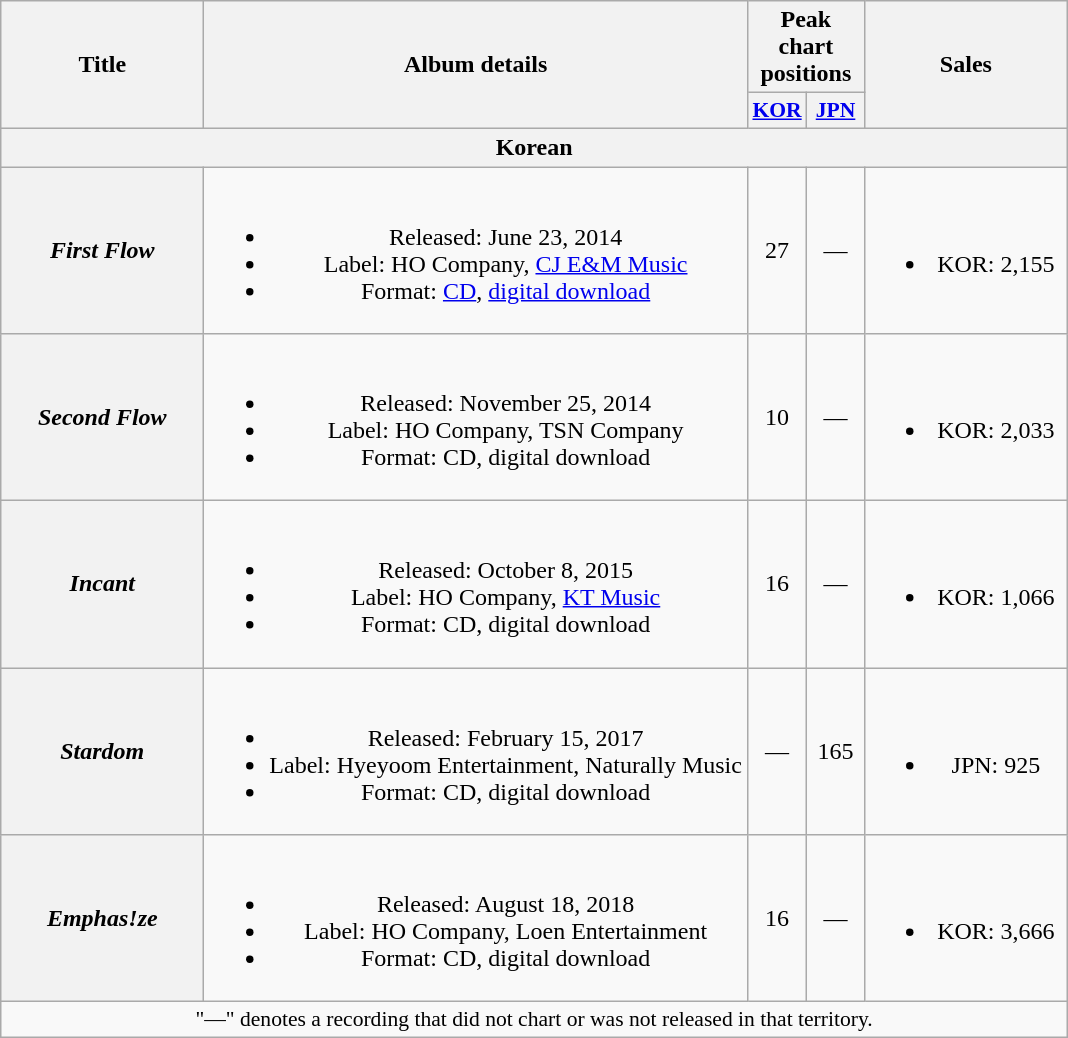<table class="wikitable plainrowheaders" style="text-align:center;" border="1">
<tr>
<th scope="col" rowspan="2" style="width:8em;">Title</th>
<th scope="col" rowspan="2">Album details</th>
<th scope="col" colspan="2">Peak chart positions</th>
<th scope="col" rowspan="2" style="width:8em;">Sales</th>
</tr>
<tr>
<th scope="col" style="width:2.2em;font-size:90%;"><a href='#'>KOR</a><br></th>
<th scope="col" style="width:2.2em;font-size:90%;"><a href='#'>JPN</a><br></th>
</tr>
<tr>
<th colspan="5">Korean</th>
</tr>
<tr>
<th scope="row"><em>First Flow</em></th>
<td><br><ul><li>Released: June 23, 2014</li><li>Label: HO Company, <a href='#'>CJ E&M Music</a></li><li>Format: <a href='#'>CD</a>, <a href='#'>digital download</a></li></ul></td>
<td>27</td>
<td>—</td>
<td><br><ul><li>KOR: 2,155</li></ul></td>
</tr>
<tr>
<th scope="row"><em>Second Flow</em></th>
<td><br><ul><li>Released: November 25, 2014</li><li>Label: HO Company, TSN Company</li><li>Format: CD, digital download</li></ul></td>
<td>10</td>
<td>—</td>
<td><br><ul><li>KOR: 2,033</li></ul></td>
</tr>
<tr>
<th scope="row"><em>Incant</em></th>
<td><br><ul><li>Released: October 8, 2015</li><li>Label: HO Company, <a href='#'>KT Music</a></li><li>Format: CD, digital download</li></ul></td>
<td>16</td>
<td>—</td>
<td><br><ul><li>KOR: 1,066</li></ul></td>
</tr>
<tr>
<th scope="row"><em>Stardom</em></th>
<td><br><ul><li>Released: February 15, 2017</li><li>Label: Hyeyoom Entertainment, Naturally Music</li><li>Format: CD, digital download</li></ul></td>
<td>—</td>
<td>165</td>
<td><br><ul><li>JPN: 925</li></ul></td>
</tr>
<tr>
<th scope="row"><em>Emphas!ze</em></th>
<td><br><ul><li>Released: August 18, 2018</li><li>Label: HO Company, Loen Entertainment</li><li>Format: CD, digital download</li></ul></td>
<td>16</td>
<td>—</td>
<td><br><ul><li>KOR: 3,666</li></ul></td>
</tr>
<tr>
<td colspan="5" style="font-size:90%">"—" denotes a recording that did not chart or was not released in that territory.</td>
</tr>
</table>
